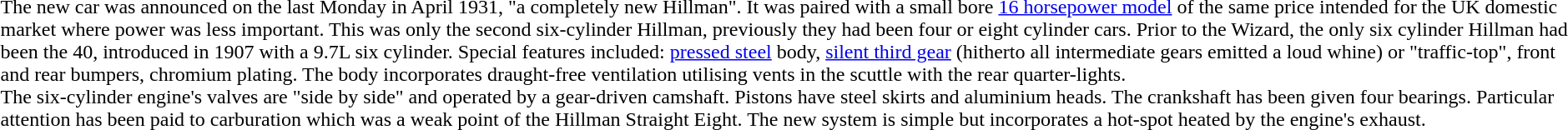<table>
<tr>
<td><br>The new car was announced on the last Monday in April 1931, "a completely new Hillman". It was paired with a small bore <a href='#'>16 horsepower model</a> of the same price intended for the UK domestic market where power was less important. This was only the second six-cylinder Hillman, previously they had been four or eight cylinder cars. Prior to the Wizard, the only six cylinder Hillman had been the 40, introduced in 1907 with a 9.7L six cylinder. Special features included: <a href='#'>pressed steel</a> body, <a href='#'>silent third gear</a> (hitherto all intermediate gears emitted a loud whine) or "traffic-top", front and rear bumpers, chromium plating. The body incorporates draught-free ventilation utilising vents in the scuttle with the rear quarter-lights.<br>The six-cylinder engine's valves are "side by side" and operated by a gear-driven camshaft. Pistons have steel skirts and aluminium heads. The crankshaft has been given four bearings. Particular attention has been paid to carburation which was a weak point of the Hillman Straight Eight. The new system is simple but incorporates a hot-spot heated by the engine's exhaust.</td>
</tr>
</table>
